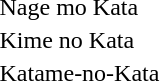<table>
<tr>
<td>Nage mo Kata</td>
<td></td>
<td></td>
<td></td>
</tr>
<tr>
<td>Kime no Kata</td>
<td></td>
<td></td>
<td></td>
</tr>
<tr>
<td>Katame-no-Kata</td>
<td></td>
<td></td>
<td></td>
</tr>
</table>
